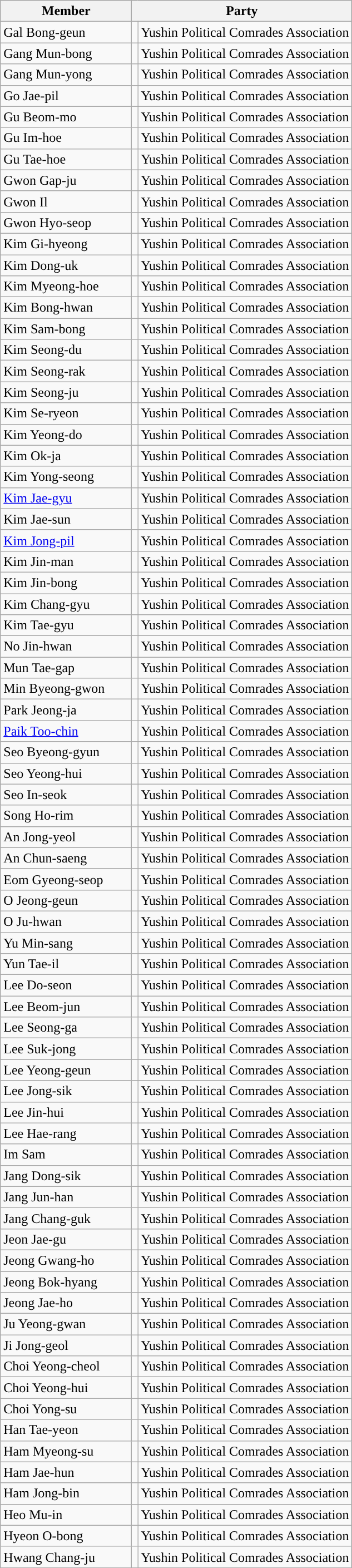<table class="wikitable sortable plainrowheaders">
<tr>
<th width="150px">Member</th>
<th colspan="2">Party</th>
</tr>
<tr>
<td>Gal Bong-geun</td>
<td></td>
<td>Yushin Political Comrades Association</td>
</tr>
<tr>
<td>Gang Mun-bong</td>
<td></td>
<td>Yushin Political Comrades Association</td>
</tr>
<tr>
<td>Gang Mun-yong</td>
<td></td>
<td>Yushin Political Comrades Association</td>
</tr>
<tr>
<td>Go Jae-pil</td>
<td></td>
<td>Yushin Political Comrades Association</td>
</tr>
<tr>
<td>Gu Beom-mo</td>
<td></td>
<td>Yushin Political Comrades Association</td>
</tr>
<tr>
<td>Gu Im-hoe</td>
<td></td>
<td>Yushin Political Comrades Association</td>
</tr>
<tr>
<td>Gu Tae-hoe</td>
<td></td>
<td>Yushin Political Comrades Association</td>
</tr>
<tr>
<td>Gwon Gap-ju</td>
<td></td>
<td>Yushin Political Comrades Association</td>
</tr>
<tr>
<td>Gwon Il</td>
<td></td>
<td>Yushin Political Comrades Association</td>
</tr>
<tr>
<td>Gwon Hyo-seop</td>
<td></td>
<td>Yushin Political Comrades Association</td>
</tr>
<tr>
<td>Kim Gi-hyeong</td>
<td></td>
<td>Yushin Political Comrades Association</td>
</tr>
<tr>
<td>Kim Dong-uk</td>
<td></td>
<td>Yushin Political Comrades Association</td>
</tr>
<tr>
<td>Kim Myeong-hoe</td>
<td></td>
<td>Yushin Political Comrades Association</td>
</tr>
<tr>
<td>Kim Bong-hwan</td>
<td></td>
<td>Yushin Political Comrades Association</td>
</tr>
<tr>
<td>Kim Sam-bong</td>
<td></td>
<td>Yushin Political Comrades Association</td>
</tr>
<tr>
<td>Kim Seong-du</td>
<td></td>
<td>Yushin Political Comrades Association</td>
</tr>
<tr>
<td>Kim Seong-rak</td>
<td></td>
<td>Yushin Political Comrades Association</td>
</tr>
<tr>
<td>Kim Seong-ju</td>
<td></td>
<td>Yushin Political Comrades Association</td>
</tr>
<tr>
<td>Kim Se-ryeon</td>
<td></td>
<td>Yushin Political Comrades Association</td>
</tr>
<tr>
<td>Kim Yeong-do</td>
<td></td>
<td>Yushin Political Comrades Association</td>
</tr>
<tr>
<td>Kim Ok-ja</td>
<td></td>
<td>Yushin Political Comrades Association</td>
</tr>
<tr>
<td>Kim Yong-seong</td>
<td></td>
<td>Yushin Political Comrades Association</td>
</tr>
<tr>
<td><a href='#'>Kim Jae-gyu</a></td>
<td></td>
<td>Yushin Political Comrades Association</td>
</tr>
<tr>
<td>Kim Jae-sun</td>
<td></td>
<td>Yushin Political Comrades Association</td>
</tr>
<tr>
<td><a href='#'>Kim Jong-pil</a></td>
<td></td>
<td>Yushin Political Comrades Association</td>
</tr>
<tr>
<td>Kim Jin-man</td>
<td></td>
<td>Yushin Political Comrades Association</td>
</tr>
<tr>
<td>Kim Jin-bong</td>
<td></td>
<td>Yushin Political Comrades Association</td>
</tr>
<tr>
<td>Kim Chang-gyu</td>
<td></td>
<td>Yushin Political Comrades Association</td>
</tr>
<tr>
<td>Kim Tae-gyu</td>
<td></td>
<td>Yushin Political Comrades Association</td>
</tr>
<tr>
<td>No Jin-hwan</td>
<td></td>
<td>Yushin Political Comrades Association</td>
</tr>
<tr>
<td>Mun Tae-gap</td>
<td></td>
<td>Yushin Political Comrades Association</td>
</tr>
<tr>
<td>Min Byeong-gwon</td>
<td></td>
<td>Yushin Political Comrades Association</td>
</tr>
<tr>
<td>Park Jeong-ja</td>
<td></td>
<td>Yushin Political Comrades Association</td>
</tr>
<tr>
<td><a href='#'>Paik Too-chin</a></td>
<td></td>
<td>Yushin Political Comrades Association</td>
</tr>
<tr>
<td>Seo Byeong-gyun</td>
<td></td>
<td>Yushin Political Comrades Association</td>
</tr>
<tr>
<td>Seo Yeong-hui</td>
<td></td>
<td>Yushin Political Comrades Association</td>
</tr>
<tr>
<td>Seo In-seok</td>
<td></td>
<td>Yushin Political Comrades Association</td>
</tr>
<tr>
<td>Song Ho-rim</td>
<td></td>
<td>Yushin Political Comrades Association</td>
</tr>
<tr>
<td>An Jong-yeol</td>
<td></td>
<td>Yushin Political Comrades Association</td>
</tr>
<tr>
<td>An Chun-saeng</td>
<td></td>
<td>Yushin Political Comrades Association</td>
</tr>
<tr>
<td>Eom Gyeong-seop</td>
<td></td>
<td>Yushin Political Comrades Association</td>
</tr>
<tr>
<td>O Jeong-geun</td>
<td></td>
<td>Yushin Political Comrades Association</td>
</tr>
<tr>
<td>O Ju-hwan</td>
<td></td>
<td>Yushin Political Comrades Association</td>
</tr>
<tr>
<td>Yu Min-sang</td>
<td></td>
<td>Yushin Political Comrades Association</td>
</tr>
<tr>
<td>Yun Tae-il</td>
<td></td>
<td>Yushin Political Comrades Association</td>
</tr>
<tr>
<td>Lee Do-seon</td>
<td></td>
<td>Yushin Political Comrades Association</td>
</tr>
<tr>
<td>Lee Beom-jun</td>
<td></td>
<td>Yushin Political Comrades Association</td>
</tr>
<tr>
<td>Lee Seong-ga</td>
<td></td>
<td>Yushin Political Comrades Association</td>
</tr>
<tr>
<td>Lee Suk-jong</td>
<td></td>
<td>Yushin Political Comrades Association</td>
</tr>
<tr>
<td>Lee Yeong-geun</td>
<td></td>
<td>Yushin Political Comrades Association</td>
</tr>
<tr>
<td>Lee Jong-sik</td>
<td></td>
<td>Yushin Political Comrades Association</td>
</tr>
<tr>
<td>Lee Jin-hui</td>
<td></td>
<td>Yushin Political Comrades Association</td>
</tr>
<tr>
<td>Lee Hae-rang</td>
<td></td>
<td>Yushin Political Comrades Association</td>
</tr>
<tr>
<td>Im Sam</td>
<td></td>
<td>Yushin Political Comrades Association</td>
</tr>
<tr>
<td>Jang Dong-sik</td>
<td></td>
<td>Yushin Political Comrades Association</td>
</tr>
<tr>
<td>Jang Jun-han</td>
<td></td>
<td>Yushin Political Comrades Association</td>
</tr>
<tr>
<td>Jang Chang-guk</td>
<td></td>
<td>Yushin Political Comrades Association</td>
</tr>
<tr>
<td>Jeon Jae-gu</td>
<td></td>
<td>Yushin Political Comrades Association</td>
</tr>
<tr>
<td>Jeong Gwang-ho</td>
<td></td>
<td>Yushin Political Comrades Association</td>
</tr>
<tr>
<td>Jeong Bok-hyang</td>
<td></td>
<td>Yushin Political Comrades Association</td>
</tr>
<tr>
<td>Jeong Jae-ho</td>
<td></td>
<td>Yushin Political Comrades Association</td>
</tr>
<tr>
<td>Ju Yeong-gwan</td>
<td></td>
<td>Yushin Political Comrades Association</td>
</tr>
<tr>
<td>Ji Jong-geol</td>
<td></td>
<td>Yushin Political Comrades Association</td>
</tr>
<tr>
<td>Choi Yeong-cheol</td>
<td></td>
<td>Yushin Political Comrades Association</td>
</tr>
<tr>
<td>Choi Yeong-hui</td>
<td></td>
<td>Yushin Political Comrades Association</td>
</tr>
<tr>
<td>Choi Yong-su</td>
<td></td>
<td>Yushin Political Comrades Association</td>
</tr>
<tr>
<td>Han Tae-yeon</td>
<td></td>
<td>Yushin Political Comrades Association</td>
</tr>
<tr>
<td>Ham Myeong-su</td>
<td></td>
<td>Yushin Political Comrades Association</td>
</tr>
<tr>
<td>Ham Jae-hun</td>
<td></td>
<td>Yushin Political Comrades Association</td>
</tr>
<tr>
<td>Ham Jong-bin</td>
<td></td>
<td>Yushin Political Comrades Association</td>
</tr>
<tr>
<td>Heo Mu-in</td>
<td></td>
<td>Yushin Political Comrades Association</td>
</tr>
<tr>
<td>Hyeon O-bong</td>
<td></td>
<td>Yushin Political Comrades Association</td>
</tr>
<tr>
<td>Hwang Chang-ju</td>
<td></td>
<td>Yushin Political Comrades Association</td>
</tr>
</table>
